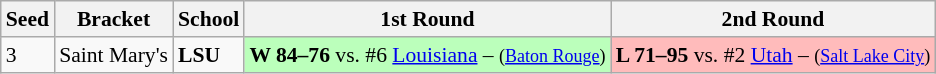<table class="sortable wikitable" style="white-space:nowrap; font-size:90%;">
<tr>
<th>Seed</th>
<th>Bracket</th>
<th>School</th>
<th>1st Round</th>
<th>2nd Round</th>
</tr>
<tr>
<td>3</td>
<td>Saint Mary's</td>
<td><strong>LSU</strong></td>
<td style="background:#bfb;"><strong>W 84–76</strong> vs. #6 <a href='#'>Louisiana</a> – <small>(<a href='#'>Baton Rouge</a>)</small></td>
<td style="background:#fbb;"><strong>L 71–95</strong> vs. #2 <a href='#'>Utah</a> – <small>(<a href='#'>Salt Lake City</a>)</small></td>
</tr>
</table>
